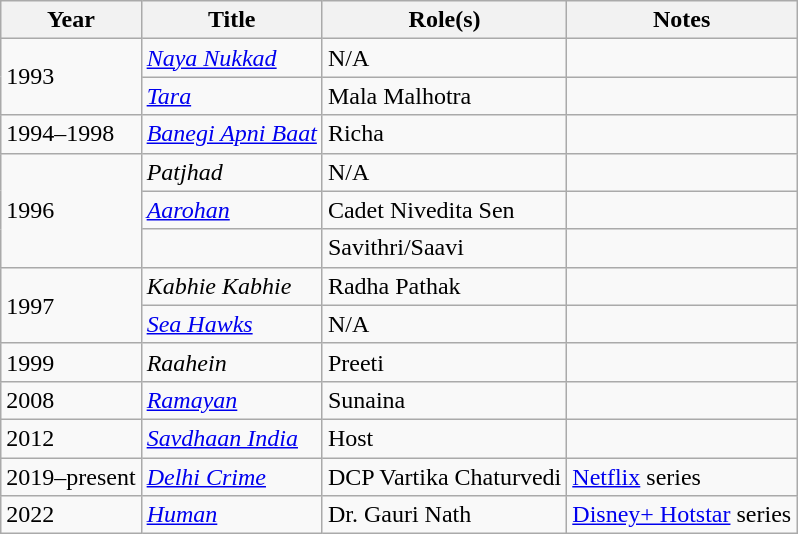<table class="wikitable sortable">
<tr>
<th>Year</th>
<th>Title</th>
<th>Role(s)</th>
<th>Notes</th>
</tr>
<tr>
<td rowspan="2">1993</td>
<td><em><a href='#'>Naya Nukkad</a></em></td>
<td>N/A</td>
<td></td>
</tr>
<tr>
<td><em><a href='#'>Tara</a></em></td>
<td>Mala Malhotra</td>
<td></td>
</tr>
<tr>
<td>1994–1998</td>
<td><em><a href='#'>Banegi Apni Baat</a></em></td>
<td>Richa</td>
<td></td>
</tr>
<tr>
<td rowspan="3">1996</td>
<td><em>Patjhad</em></td>
<td>N/A</td>
<td></td>
</tr>
<tr>
<td><em><a href='#'>Aarohan</a></em></td>
<td>Cadet Nivedita Sen</td>
<td></td>
</tr>
<tr>
<td></td>
<td>Savithri/Saavi</td>
<td></td>
</tr>
<tr>
<td rowspan="2">1997</td>
<td><em>Kabhie Kabhie</em></td>
<td>Radha Pathak</td>
<td></td>
</tr>
<tr>
<td><em><a href='#'>Sea Hawks</a></em></td>
<td>N/A</td>
<td></td>
</tr>
<tr>
<td>1999</td>
<td><em>Raahein</em></td>
<td>Preeti</td>
<td></td>
</tr>
<tr>
<td>2008</td>
<td><em><a href='#'>Ramayan</a></em></td>
<td>Sunaina</td>
<td></td>
</tr>
<tr>
<td>2012</td>
<td><em><a href='#'>Savdhaan India</a></em></td>
<td>Host</td>
<td></td>
</tr>
<tr>
<td>2019–present</td>
<td><em><a href='#'>Delhi Crime</a></em></td>
<td>DCP Vartika Chaturvedi</td>
<td><a href='#'>Netflix</a> series</td>
</tr>
<tr>
<td>2022</td>
<td><em><a href='#'>Human</a></em></td>
<td>Dr. Gauri Nath</td>
<td><a href='#'>Disney+ Hotstar</a> series</td>
</tr>
</table>
